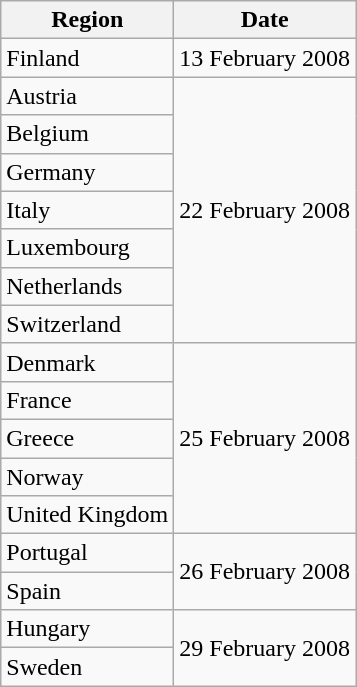<table class="wikitable">
<tr>
<th>Region</th>
<th>Date</th>
</tr>
<tr>
<td>Finland</td>
<td>13 February 2008</td>
</tr>
<tr>
<td>Austria</td>
<td rowspan="7">22 February 2008</td>
</tr>
<tr>
<td>Belgium</td>
</tr>
<tr>
<td>Germany</td>
</tr>
<tr>
<td>Italy</td>
</tr>
<tr>
<td>Luxembourg</td>
</tr>
<tr>
<td>Netherlands</td>
</tr>
<tr>
<td>Switzerland</td>
</tr>
<tr>
<td>Denmark</td>
<td rowspan="5">25 February 2008</td>
</tr>
<tr>
<td>France</td>
</tr>
<tr>
<td>Greece</td>
</tr>
<tr>
<td>Norway</td>
</tr>
<tr>
<td>United Kingdom</td>
</tr>
<tr>
<td>Portugal</td>
<td rowspan="2">26 February 2008</td>
</tr>
<tr>
<td>Spain</td>
</tr>
<tr>
<td>Hungary</td>
<td rowspan="2">29 February 2008</td>
</tr>
<tr>
<td>Sweden</td>
</tr>
</table>
